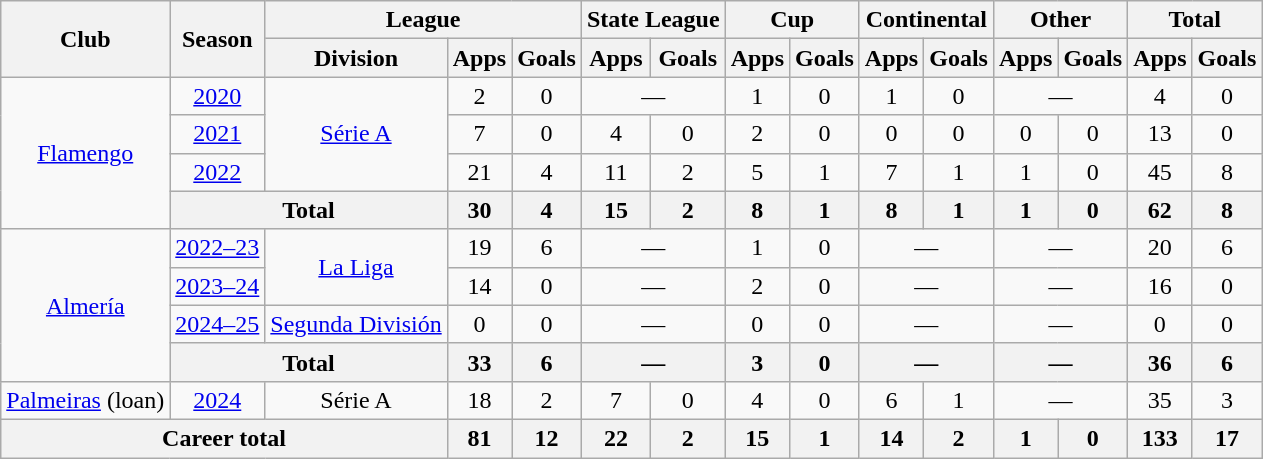<table class=wikitable style=text-align:center>
<tr>
<th rowspan="2">Club</th>
<th rowspan="2">Season</th>
<th colspan="3">League</th>
<th colspan="2">State League</th>
<th colspan="2">Cup</th>
<th colspan="2">Continental</th>
<th colspan="2">Other</th>
<th colspan="2">Total</th>
</tr>
<tr>
<th>Division</th>
<th>Apps</th>
<th>Goals</th>
<th>Apps</th>
<th>Goals</th>
<th>Apps</th>
<th>Goals</th>
<th>Apps</th>
<th>Goals</th>
<th>Apps</th>
<th>Goals</th>
<th>Apps</th>
<th>Goals</th>
</tr>
<tr>
<td rowspan="4"><a href='#'>Flamengo</a></td>
<td><a href='#'>2020</a></td>
<td rowspan="3"><a href='#'>Série A</a></td>
<td>2</td>
<td>0</td>
<td colspan="2">—</td>
<td>1</td>
<td>0</td>
<td>1</td>
<td>0</td>
<td colspan="2">—</td>
<td>4</td>
<td>0</td>
</tr>
<tr>
<td><a href='#'>2021</a></td>
<td>7</td>
<td>0</td>
<td>4</td>
<td>0</td>
<td>2</td>
<td>0</td>
<td>0</td>
<td>0</td>
<td>0</td>
<td>0</td>
<td>13</td>
<td>0</td>
</tr>
<tr>
<td><a href='#'>2022</a></td>
<td>21</td>
<td>4</td>
<td>11</td>
<td>2</td>
<td>5</td>
<td>1</td>
<td>7</td>
<td>1</td>
<td>1</td>
<td>0</td>
<td>45</td>
<td>8</td>
</tr>
<tr>
<th colspan="2">Total</th>
<th>30</th>
<th>4</th>
<th>15</th>
<th>2</th>
<th>8</th>
<th>1</th>
<th>8</th>
<th>1</th>
<th>1</th>
<th>0</th>
<th>62</th>
<th>8</th>
</tr>
<tr>
<td rowspan="4"><a href='#'>Almería</a></td>
<td><a href='#'>2022–23</a></td>
<td rowspan="2"><a href='#'>La Liga</a></td>
<td>19</td>
<td>6</td>
<td colspan="2">—</td>
<td>1</td>
<td>0</td>
<td colspan="2">—</td>
<td colspan="2">—</td>
<td>20</td>
<td>6</td>
</tr>
<tr>
<td><a href='#'>2023–24</a></td>
<td>14</td>
<td>0</td>
<td colspan="2">—</td>
<td>2</td>
<td>0</td>
<td colspan="2">—</td>
<td colspan="2">—</td>
<td>16</td>
<td>0</td>
</tr>
<tr>
<td><a href='#'>2024–25</a></td>
<td><a href='#'>Segunda División</a></td>
<td>0</td>
<td>0</td>
<td colspan="2">—</td>
<td>0</td>
<td>0</td>
<td colspan="2">—</td>
<td colspan="2">—</td>
<td>0</td>
<td>0</td>
</tr>
<tr>
<th colspan="2">Total</th>
<th>33</th>
<th>6</th>
<th colspan="2">—</th>
<th>3</th>
<th>0</th>
<th colspan="2">—</th>
<th colspan="2">—</th>
<th>36</th>
<th>6</th>
</tr>
<tr>
<td><a href='#'>Palmeiras</a> (loan)</td>
<td><a href='#'>2024</a></td>
<td>Série A</td>
<td>18</td>
<td>2</td>
<td>7</td>
<td>0</td>
<td>4</td>
<td>0</td>
<td>6</td>
<td>1</td>
<td colspan="2">—</td>
<td>35</td>
<td>3</td>
</tr>
<tr>
<th colspan="3">Career total</th>
<th>81</th>
<th>12</th>
<th>22</th>
<th>2</th>
<th>15</th>
<th>1</th>
<th>14</th>
<th>2</th>
<th>1</th>
<th>0</th>
<th>133</th>
<th>17</th>
</tr>
</table>
